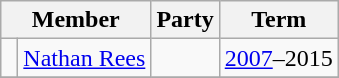<table class="wikitable">
<tr>
<th colspan="2">Member</th>
<th>Party</th>
<th>Term</th>
</tr>
<tr>
<td> </td>
<td><a href='#'>Nathan Rees</a></td>
<td></td>
<td><a href='#'>2007</a>–2015</td>
</tr>
<tr>
</tr>
</table>
